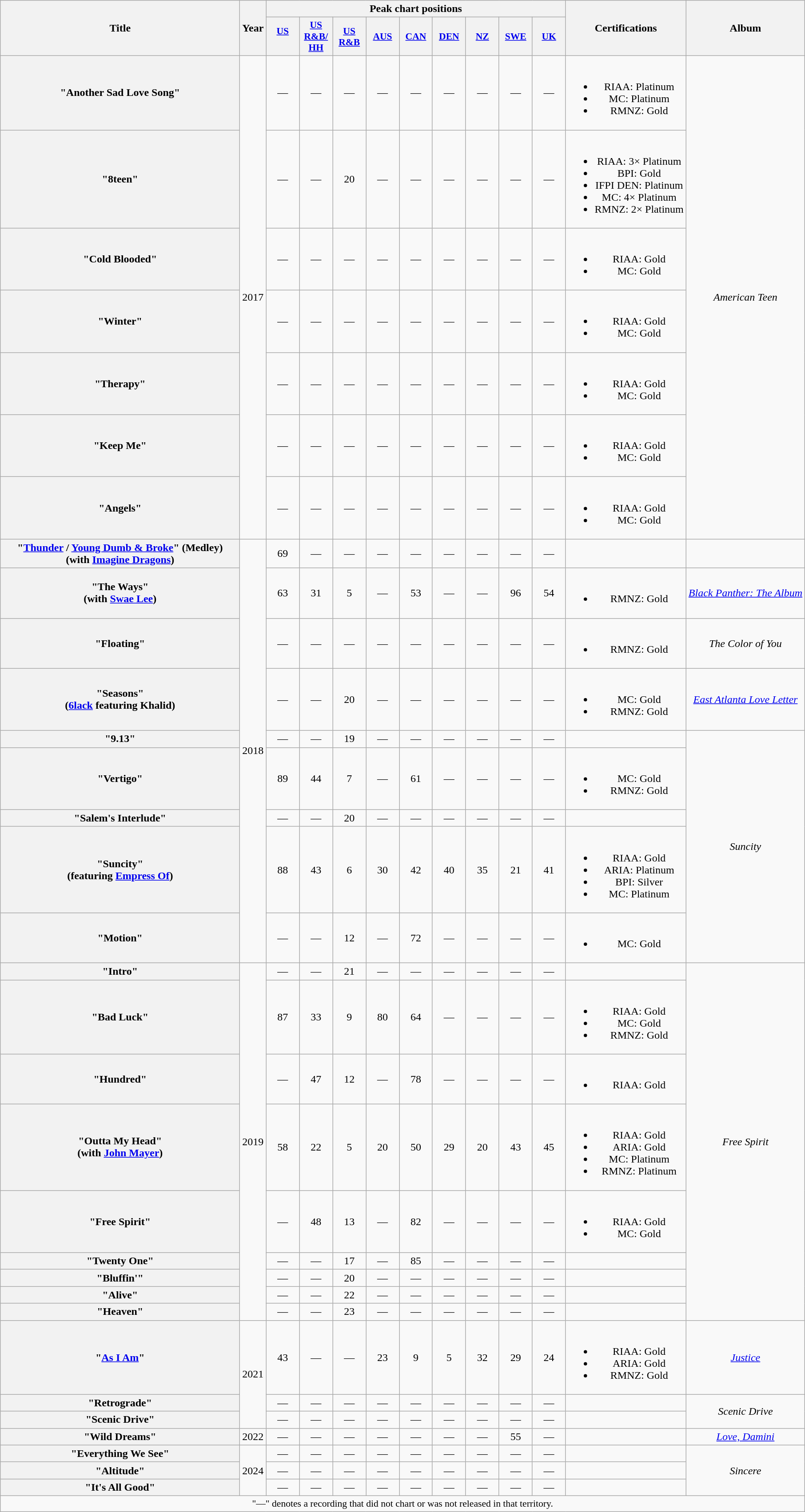<table class="wikitable plainrowheaders" style="text-align:center;">
<tr>
<th scope="col" rowspan="2" style="width:22em;">Title</th>
<th scope="col" rowspan="2" style="width:1em;">Year</th>
<th scope="col" colspan="9">Peak chart positions</th>
<th scope="col" rowspan="2">Certifications</th>
<th scope="col" rowspan="2">Album</th>
</tr>
<tr>
<th scope="col" style="width:3em;font-size:90%;"><a href='#'>US</a><br><br></th>
<th scope="col" style="width:3em;font-size:90%;"><a href='#'>US<br>R&B/<br>HH</a><br></th>
<th scope="col" style="width:3em;font-size:90%;"><a href='#'>US<br>R&B</a><br></th>
<th scope="col" style="width:3em;font-size:90%;"><a href='#'>AUS</a><br></th>
<th scope="col" style="width:3em;font-size:90%;"><a href='#'>CAN</a><br></th>
<th scope="col" style="width:3em;font-size:90%;"><a href='#'>DEN</a><br></th>
<th scope="col" style="width:3em;font-size:90%;"><a href='#'>NZ</a><br></th>
<th scope="col" style="width:3em;font-size:90%;"><a href='#'>SWE</a><br></th>
<th scope="col" style="width:3em;font-size:90%;"><a href='#'>UK</a><br></th>
</tr>
<tr>
<th scope="row">"Another Sad Love Song"</th>
<td rowspan="7">2017</td>
<td>—</td>
<td>—</td>
<td>—</td>
<td>—</td>
<td>—</td>
<td>—</td>
<td>—</td>
<td>—</td>
<td>—</td>
<td><br><ul><li>RIAA: Platinum</li><li>MC: Platinum</li><li>RMNZ: Gold</li></ul></td>
<td rowspan="7"><em>American Teen</em></td>
</tr>
<tr>
<th scope="row">"8teen"</th>
<td>—</td>
<td>—</td>
<td>20</td>
<td>—</td>
<td>—</td>
<td>—</td>
<td>—</td>
<td>—</td>
<td>—</td>
<td><br><ul><li>RIAA: 3× Platinum</li><li>BPI: Gold</li><li>IFPI DEN: Platinum</li><li>MC: 4× Platinum</li><li>RMNZ: 2× Platinum</li></ul></td>
</tr>
<tr>
<th scope="row">"Cold Blooded"</th>
<td>—</td>
<td>—</td>
<td>—</td>
<td>—</td>
<td>—</td>
<td>—</td>
<td>—</td>
<td>—</td>
<td>—</td>
<td><br><ul><li>RIAA: Gold</li><li>MC: Gold</li></ul></td>
</tr>
<tr>
<th scope="row">"Winter"</th>
<td>—</td>
<td>—</td>
<td>—</td>
<td>—</td>
<td>—</td>
<td>—</td>
<td>—</td>
<td>—</td>
<td>—</td>
<td><br><ul><li>RIAA: Gold</li><li>MC: Gold</li></ul></td>
</tr>
<tr>
<th scope="row">"Therapy"</th>
<td>—</td>
<td>—</td>
<td>—</td>
<td>—</td>
<td>—</td>
<td>—</td>
<td>—</td>
<td>—</td>
<td>—</td>
<td><br><ul><li>RIAA: Gold</li><li>MC: Gold</li></ul></td>
</tr>
<tr>
<th scope="row">"Keep Me"</th>
<td>—</td>
<td>—</td>
<td>—</td>
<td>—</td>
<td>—</td>
<td>—</td>
<td>—</td>
<td>—</td>
<td>—</td>
<td><br><ul><li>RIAA: Gold</li><li>MC: Gold</li></ul></td>
</tr>
<tr>
<th scope="row">"Angels"</th>
<td>—</td>
<td>—</td>
<td>—</td>
<td>—</td>
<td>—</td>
<td>—</td>
<td>—</td>
<td>—</td>
<td>—</td>
<td><br><ul><li>RIAA: Gold</li><li>MC: Gold</li></ul></td>
</tr>
<tr>
<th scope="row">"<a href='#'>Thunder</a> / <a href='#'>Young Dumb & Broke</a>" (Medley)<br><span>(with <a href='#'>Imagine Dragons</a>)</span></th>
<td rowspan="9">2018</td>
<td>69</td>
<td>—</td>
<td>—</td>
<td>—</td>
<td>—</td>
<td>—</td>
<td>—</td>
<td>—</td>
<td>—</td>
<td></td>
<td></td>
</tr>
<tr>
<th scope="row">"The Ways"<br><span>(with <a href='#'>Swae Lee</a>)</span></th>
<td>63</td>
<td>31</td>
<td>5</td>
<td>—</td>
<td>53</td>
<td>—</td>
<td>—</td>
<td>96</td>
<td>54</td>
<td><br><ul><li>RMNZ: Gold</li></ul></td>
<td><em><a href='#'>Black Panther: The Album</a></em></td>
</tr>
<tr>
<th scope="row">"Floating"<br></th>
<td>—</td>
<td>—</td>
<td>—</td>
<td>—</td>
<td>—</td>
<td>—</td>
<td>—</td>
<td>—</td>
<td>—</td>
<td><br><ul><li>RMNZ: Gold</li></ul></td>
<td><em>The Color of You </em></td>
</tr>
<tr>
<th scope="row">"Seasons"<br><span>(<a href='#'>6lack</a> featuring Khalid)</span></th>
<td>—</td>
<td>—</td>
<td>20</td>
<td>—</td>
<td>—</td>
<td>—</td>
<td>—</td>
<td>—</td>
<td>—</td>
<td><br><ul><li>MC: Gold</li><li>RMNZ: Gold</li></ul></td>
<td><em><a href='#'>East Atlanta Love Letter</a></em></td>
</tr>
<tr>
<th scope="row">"9.13"</th>
<td>—</td>
<td>—</td>
<td>19</td>
<td>—</td>
<td>—</td>
<td>—</td>
<td>—</td>
<td>—</td>
<td>—</td>
<td></td>
<td rowspan="5"><em>Suncity</em></td>
</tr>
<tr>
<th scope="row">"Vertigo"</th>
<td>89</td>
<td>44</td>
<td>7</td>
<td>—</td>
<td>61</td>
<td>—</td>
<td>—</td>
<td>—</td>
<td>—</td>
<td><br><ul><li>MC: Gold</li><li>RMNZ: Gold</li></ul></td>
</tr>
<tr>
<th scope="row">"Salem's Interlude"</th>
<td>—</td>
<td>—</td>
<td>20</td>
<td>—</td>
<td>—</td>
<td>—</td>
<td>—</td>
<td>—</td>
<td>—</td>
<td></td>
</tr>
<tr>
<th scope="row">"Suncity"<br><span>(featuring <a href='#'>Empress Of</a>)</span></th>
<td>88</td>
<td>43</td>
<td>6</td>
<td>30</td>
<td>42</td>
<td>40</td>
<td>35</td>
<td>21</td>
<td>41</td>
<td><br><ul><li>RIAA: Gold</li><li>ARIA: Platinum</li><li>BPI: Silver</li><li>MC: Platinum</li></ul></td>
</tr>
<tr>
<th scope="row">"Motion"</th>
<td>—</td>
<td>—</td>
<td>12</td>
<td>—</td>
<td>72</td>
<td>—</td>
<td>—</td>
<td>—</td>
<td>—</td>
<td><br><ul><li>MC: Gold</li></ul></td>
</tr>
<tr>
<th scope="row">"Intro"</th>
<td rowspan="9">2019</td>
<td>—</td>
<td>—</td>
<td>21</td>
<td>—</td>
<td>—</td>
<td>—</td>
<td>—</td>
<td>—</td>
<td>—</td>
<td></td>
<td rowspan="9"><em>Free Spirit</em></td>
</tr>
<tr>
<th scope="row">"Bad Luck"</th>
<td>87</td>
<td>33</td>
<td>9</td>
<td>80</td>
<td>64</td>
<td>—</td>
<td>—</td>
<td>—</td>
<td>—</td>
<td><br><ul><li>RIAA: Gold</li><li>MC: Gold</li><li>RMNZ: Gold</li></ul></td>
</tr>
<tr>
<th scope="row">"Hundred"</th>
<td>—</td>
<td>47</td>
<td>12</td>
<td>—</td>
<td>78</td>
<td>—</td>
<td>—</td>
<td>—</td>
<td>—</td>
<td><br><ul><li>RIAA: Gold</li></ul></td>
</tr>
<tr>
<th scope="row">"Outta My Head"<br><span>(with <a href='#'>John Mayer</a>)</span></th>
<td>58</td>
<td>22</td>
<td>5</td>
<td>20</td>
<td>50</td>
<td>29</td>
<td>20</td>
<td>43</td>
<td>45</td>
<td><br><ul><li>RIAA: Gold</li><li>ARIA: Gold</li><li>MC: Platinum</li><li>RMNZ: Platinum</li></ul></td>
</tr>
<tr>
<th scope="row">"Free Spirit"</th>
<td>—</td>
<td>48</td>
<td>13</td>
<td>—</td>
<td>82</td>
<td>—</td>
<td>—</td>
<td>—</td>
<td>—</td>
<td><br><ul><li>RIAA: Gold</li><li>MC: Gold</li></ul></td>
</tr>
<tr>
<th scope="row">"Twenty One"</th>
<td>—</td>
<td>—</td>
<td>17</td>
<td>—</td>
<td>85</td>
<td>—</td>
<td>—</td>
<td>—</td>
<td>—</td>
<td></td>
</tr>
<tr>
<th scope="row">"Bluffin'"</th>
<td>—</td>
<td>—</td>
<td>20</td>
<td>—</td>
<td>—</td>
<td>—</td>
<td>—</td>
<td>—</td>
<td>—</td>
<td></td>
</tr>
<tr>
<th scope="row">"Alive"</th>
<td>—</td>
<td>—</td>
<td>22</td>
<td>—</td>
<td>—</td>
<td>—</td>
<td>—</td>
<td>—</td>
<td>—</td>
<td></td>
</tr>
<tr>
<th scope="row">"Heaven"</th>
<td>—</td>
<td>—</td>
<td>23</td>
<td>—</td>
<td>—</td>
<td>—</td>
<td>—</td>
<td>—</td>
<td>—</td>
<td></td>
</tr>
<tr>
<th scope="row">"<a href='#'>As I Am</a>"<br></th>
<td rowspan="3">2021</td>
<td>43</td>
<td>—</td>
<td>—</td>
<td>23</td>
<td>9</td>
<td>5</td>
<td>32</td>
<td>29</td>
<td>24</td>
<td><br><ul><li>RIAA: Gold</li><li>ARIA: Gold</li><li>RMNZ: Gold</li></ul></td>
<td><em><a href='#'>Justice</a></em></td>
</tr>
<tr>
<th scope="row">"Retrograde"<br></th>
<td>—</td>
<td>—</td>
<td>—</td>
<td>—</td>
<td>—</td>
<td>—</td>
<td>—</td>
<td>—</td>
<td>—</td>
<td></td>
<td rowspan="2"><em>Scenic Drive</em></td>
</tr>
<tr>
<th scope="row">"Scenic Drive"<br></th>
<td>—</td>
<td>—</td>
<td>—</td>
<td>—</td>
<td>—</td>
<td>—</td>
<td>—</td>
<td>—</td>
<td>—</td>
<td></td>
</tr>
<tr>
<th scope="row">"Wild Dreams"<br></th>
<td>2022</td>
<td>—</td>
<td>—</td>
<td>—</td>
<td>—</td>
<td>—</td>
<td>—</td>
<td>—</td>
<td>55<br></td>
<td>—</td>
<td></td>
<td><em><a href='#'>Love, Damini</a></em></td>
</tr>
<tr>
<th scope="row">"Everything We See"</th>
<td rowspan="3">2024</td>
<td>—</td>
<td>—</td>
<td>—</td>
<td>—</td>
<td>—</td>
<td>—</td>
<td>—</td>
<td>—</td>
<td>—</td>
<td></td>
<td rowspan="3"><em>Sincere</em></td>
</tr>
<tr>
<th scope="row">"Altitude"</th>
<td>—</td>
<td>—</td>
<td>—</td>
<td>—</td>
<td>—</td>
<td>—</td>
<td>—</td>
<td>—</td>
<td>—</td>
<td></td>
</tr>
<tr>
<th scope="row">"It's All Good"</th>
<td>—</td>
<td>—</td>
<td>—</td>
<td>—</td>
<td>—</td>
<td>—</td>
<td>—</td>
<td>—</td>
<td>—</td>
<td></td>
</tr>
<tr>
<td colspan="16" style="font-size:90%;">"—" denotes a recording that did not chart or was not released in that territory.</td>
</tr>
</table>
